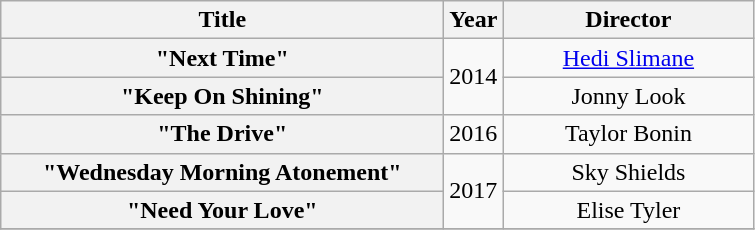<table class="wikitable plainrowheaders" style="text-align:center;">
<tr>
<th scope="col" style="width:18em;">Title</th>
<th scope="col">Year</th>
<th scope="col" style="width:10em;">Director</th>
</tr>
<tr>
<th scope="row">"Next Time"</th>
<td rowspan="2">2014</td>
<td><a href='#'>Hedi Slimane</a></td>
</tr>
<tr>
<th scope="row">"Keep On Shining"</th>
<td>Jonny Look</td>
</tr>
<tr>
<th scope="row">"The Drive"</th>
<td>2016</td>
<td>Taylor Bonin</td>
</tr>
<tr>
<th scope="row">"Wednesday Morning Atonement"</th>
<td rowspan="2">2017</td>
<td>Sky Shields</td>
</tr>
<tr>
<th scope="row">"Need Your Love"</th>
<td>Elise Tyler</td>
</tr>
<tr>
</tr>
</table>
